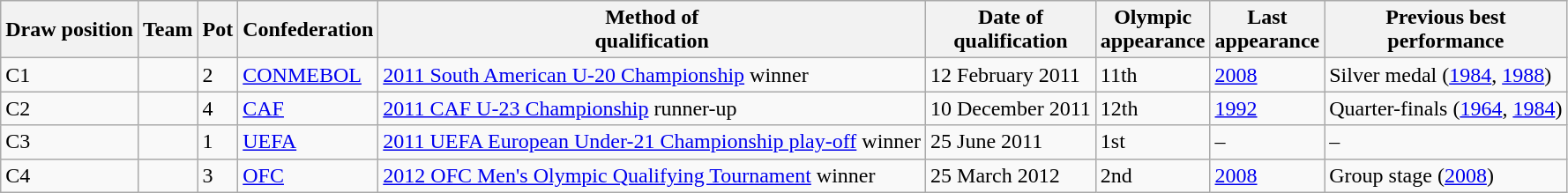<table class="wikitable sortable">
<tr>
<th>Draw position</th>
<th>Team</th>
<th>Pot</th>
<th>Confederation</th>
<th>Method of<br>qualification</th>
<th>Date of<br>qualification</th>
<th>Olympic<br>appearance</th>
<th>Last<br>appearance</th>
<th>Previous best<br>performance</th>
</tr>
<tr>
<td>C1</td>
<td></td>
<td>2</td>
<td><a href='#'>CONMEBOL</a></td>
<td><a href='#'>2011 South American U-20 Championship</a> winner</td>
<td>12 February 2011</td>
<td>11th</td>
<td><a href='#'>2008</a></td>
<td>Silver medal (<a href='#'>1984</a>, <a href='#'>1988</a>)</td>
</tr>
<tr>
<td>C2</td>
<td></td>
<td>4</td>
<td><a href='#'>CAF</a></td>
<td><a href='#'>2011 CAF U-23 Championship</a> runner-up</td>
<td>10 December 2011</td>
<td>12th</td>
<td><a href='#'>1992</a></td>
<td>Quarter-finals (<a href='#'>1964</a>, <a href='#'>1984</a>)</td>
</tr>
<tr>
<td>C3</td>
<td></td>
<td>1</td>
<td><a href='#'>UEFA</a></td>
<td><a href='#'>2011 UEFA European Under-21 Championship play-off</a> winner</td>
<td>25 June 2011</td>
<td>1st</td>
<td>–</td>
<td>–</td>
</tr>
<tr>
<td>C4</td>
<td></td>
<td>3</td>
<td><a href='#'>OFC</a></td>
<td><a href='#'>2012 OFC Men's Olympic Qualifying Tournament</a> winner</td>
<td>25 March 2012</td>
<td>2nd</td>
<td><a href='#'>2008</a></td>
<td>Group stage (<a href='#'>2008</a>)</td>
</tr>
</table>
